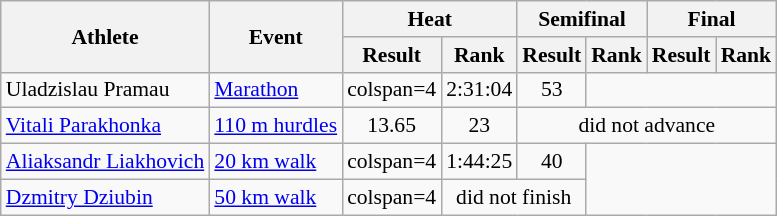<table class="wikitable"  style=font-size:90%>
<tr>
<th rowspan="2">Athlete</th>
<th rowspan="2">Event</th>
<th colspan="2">Heat</th>
<th colspan="2">Semifinal</th>
<th colspan="2">Final</th>
</tr>
<tr>
<th>Result</th>
<th>Rank</th>
<th>Result</th>
<th>Rank</th>
<th>Result</th>
<th>Rank</th>
</tr>
<tr style=text-align:center>
<td style=text-align:left>Uladzislau Pramau</td>
<td style=text-align:left><a href='#'>Marathon</a></td>
<td>colspan=4</td>
<td>2:31:04</td>
<td>53</td>
</tr>
<tr style=text-align:center>
<td style=text-align:left><a href='#'>Vitali Parakhonka</a></td>
<td style=text-align:left><a href='#'>110 m hurdles</a></td>
<td>13.65</td>
<td>23</td>
<td colspan=4>did not advance</td>
</tr>
<tr style=text-align:center>
<td style=text-align:left><a href='#'>Aliaksandr Liakhovich</a></td>
<td style=text-align:left><a href='#'>20 km walk</a></td>
<td>colspan=4</td>
<td>1:44:25</td>
<td>40</td>
</tr>
<tr style=text-align:center>
<td style=text-align:left><a href='#'>Dzmitry Dziubin</a></td>
<td style=text-align:left><a href='#'>50 km walk</a></td>
<td>colspan=4</td>
<td colspan=2>did not finish</td>
</tr>
</table>
